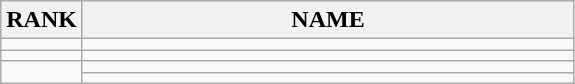<table class="wikitable">
<tr>
<th>RANK</th>
<th style="width: 20em">NAME</th>
</tr>
<tr>
<td align="center"></td>
<td></td>
</tr>
<tr>
<td align="center"></td>
<td></td>
</tr>
<tr>
<td rowspan=2 align="center"></td>
<td></td>
</tr>
<tr>
<td></td>
</tr>
</table>
